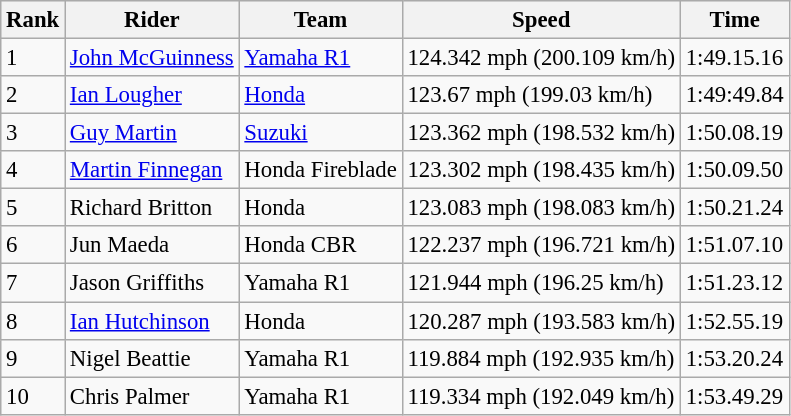<table class="wikitable" style="font-size: 95%;">
<tr style="background:#efefef;">
<th>Rank</th>
<th>Rider</th>
<th>Team</th>
<th>Speed</th>
<th>Time</th>
</tr>
<tr>
<td>1</td>
<td> <a href='#'>John McGuinness</a></td>
<td><a href='#'>Yamaha R1</a></td>
<td><span>124.342 mph (200.109 km/h)</span></td>
<td>1:49.15.16</td>
</tr>
<tr>
<td>2</td>
<td> <a href='#'>Ian Lougher</a></td>
<td><a href='#'>Honda</a></td>
<td><span>123.67 mph (199.03 km/h)</span></td>
<td>1:49:49.84</td>
</tr>
<tr>
<td>3</td>
<td> <a href='#'>Guy Martin</a></td>
<td><a href='#'>Suzuki</a></td>
<td><span>123.362 mph (198.532 km/h)</span></td>
<td>1:50.08.19</td>
</tr>
<tr>
<td>4</td>
<td> <a href='#'>Martin Finnegan</a></td>
<td>Honda Fireblade</td>
<td><span>123.302 mph (198.435 km/h)</span></td>
<td>1:50.09.50</td>
</tr>
<tr>
<td>5</td>
<td> Richard Britton</td>
<td>Honda</td>
<td><span>123.083 mph (198.083 km/h)</span></td>
<td>1:50.21.24</td>
</tr>
<tr>
<td>6</td>
<td> Jun Maeda</td>
<td>Honda CBR</td>
<td><span>122.237 mph (196.721 km/h)</span></td>
<td>1:51.07.10</td>
</tr>
<tr>
<td>7</td>
<td> Jason Griffiths</td>
<td>Yamaha R1</td>
<td><span>121.944 mph (196.25 km/h)</span></td>
<td>1:51.23.12</td>
</tr>
<tr>
<td>8</td>
<td> <a href='#'>Ian Hutchinson</a></td>
<td>Honda</td>
<td><span>120.287 mph (193.583 km/h)</span></td>
<td>1:52.55.19</td>
</tr>
<tr>
<td>9</td>
<td> Nigel Beattie</td>
<td>Yamaha R1</td>
<td><span>119.884 mph (192.935 km/h)</span></td>
<td>1:53.20.24</td>
</tr>
<tr>
<td>10</td>
<td> Chris Palmer</td>
<td>Yamaha R1</td>
<td><span>119.334 mph (192.049 km/h)</span></td>
<td>1:53.49.29</td>
</tr>
</table>
